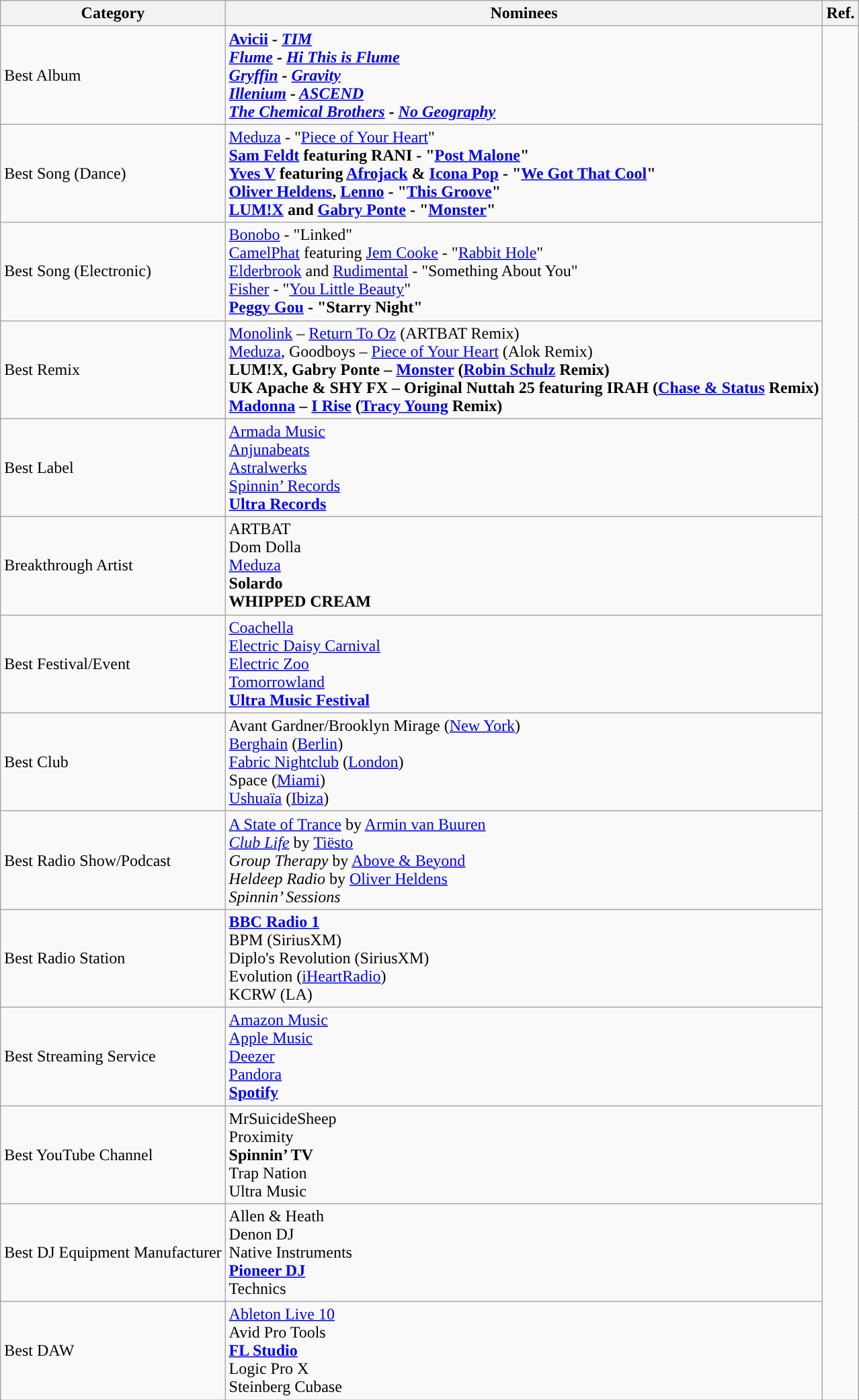<table class="wikitable">
<tr>
<th>Category</th>
<th>Nominees</th>
<th>Ref.</th>
</tr>
<tr>
<td>Best Album</td>
<td> <strong><a href='#'>Avicii</a> - <em><a href='#'>TIM</a><strong><em><br><a href='#'>Flume</a> - </em><a href='#'>Hi This is Flume</a><em><br><a href='#'>Gryffin</a> - </em><a href='#'>Gravity</a><em><br><a href='#'>Illenium</a> - </em><a href='#'>ASCEND</a><em><br><a href='#'>The Chemical Brothers</a> - </em><a href='#'>No Geography</a><em></td>
<td rowspan="14"><br></td>
</tr>
<tr>
<td>Best Song (Dance)</td>
<td> </strong><a href='#'>Meduza</a> - "<a href='#'>Piece of Your Heart</a>"<strong><br><a href='#'>Sam Feldt</a> featuring RANI - "<a href='#'>Post Malone</a>"<br><a href='#'>Yves V</a> featuring <a href='#'>Afrojack</a> & <a href='#'>Icona Pop</a> - "<a href='#'>We Got That Cool</a>"<br><a href='#'>Oliver Heldens</a>, <a href='#'>Lenno</a> - "<a href='#'>This Groove</a>"<br><a href='#'>LUM!X</a> and <a href='#'>Gabry Ponte</a> - "<a href='#'>Monster</a>"</td>
</tr>
<tr>
<td>Best Song (Electronic)</td>
<td><a href='#'>Bonobo</a> - "Linked"<br><a href='#'>CamelPhat</a> featuring <a href='#'>Jem Cooke</a> - "<a href='#'>Rabbit Hole</a>"<br><a href='#'>Elderbrook</a> and <a href='#'>Rudimental</a> - "Something About You"<br> </strong><a href='#'>Fisher</a> - "<a href='#'>You Little Beauty</a>"<strong><br><a href='#'>Peggy Gou</a> - "Starry Night"</td>
</tr>
<tr>
<td>Best Remix</td>
<td><a href='#'>Monolink</a> – <a href='#'>Return To Oz</a> (ARTBAT Remix)<br> </strong><a href='#'>Meduza</a>, Goodboys – <a href='#'>Piece of Your Heart</a> (Alok Remix)<strong><br>LUM!X, Gabry Ponte – <a href='#'>Monster</a> (<a href='#'>Robin Schulz</a> Remix)<br>UK Apache & SHY FX – Original Nuttah 25 featuring IRAH (<a href='#'>Chase & Status</a> Remix)<br><a href='#'>Madonna</a> – <a href='#'>I Rise</a> (<a href='#'>Tracy Young</a> Remix)</td>
</tr>
<tr>
<td>Best Label</td>
<td><a href='#'>Armada Music</a><br><a href='#'>Anjunabeats</a><br><a href='#'>Astralwerks</a><br> </strong><a href='#'>Spinnin’ Records</a><strong><br><a href='#'>Ultra Records</a></td>
</tr>
<tr>
<td>Breakthrough Artist</td>
<td>ARTBAT<br>Dom Dolla<br> </strong><a href='#'>Meduza</a><strong><br>Solardo<br>WHIPPED CREAM</td>
</tr>
<tr>
<td>Best Festival/Event</td>
<td><a href='#'>Coachella</a><br><a href='#'>Electric Daisy Carnival</a><br><a href='#'>Electric Zoo</a><br> </strong><a href='#'>Tomorrowland</a><strong><br><a href='#'>Ultra Music Festival</a></td>
</tr>
<tr>
<td>Best Club</td>
<td>Avant Gardner/Brooklyn Mirage (<a href='#'>New York</a>)<br><a href='#'>Berghain</a> (<a href='#'>Berlin</a>)<br><a href='#'>Fabric Nightclub</a> (<a href='#'>London</a>)<br>Space (<a href='#'>Miami</a>)<br> </strong><a href='#'>Ushuaïa</a> (<a href='#'>Ibiza</a>)<strong></td>
</tr>
<tr>
<td>Best Radio Show/Podcast</td>
<td> </em></strong><a href='#'>A State of Trance</a></em> by <a href='#'>Armin van Buuren</a></strong><br><em><a href='#'>Club Life</a></em> by <a href='#'>Tiësto</a><br><em>Group Therapy</em> by <a href='#'>Above & Beyond</a><br><em>Heldeep Radio</em> by <a href='#'>Oliver Heldens</a><br><em>Spinnin’ Sessions</em></td>
</tr>
<tr>
<td>Best Radio Station</td>
<td> <strong><a href='#'>BBC Radio 1</a></strong><br>BPM (SiriusXM)<br>Diplo's Revolution (SiriusXM)<br>Evolution (<a href='#'>iHeartRadio</a>)<br>KCRW (LA)</td>
</tr>
<tr>
<td>Best Streaming Service</td>
<td><a href='#'>Amazon Music</a><br><a href='#'>Apple Music</a><br><a href='#'>Deezer</a><br><a href='#'>Pandora</a><br> <strong><a href='#'>Spotify</a></strong></td>
</tr>
<tr>
<td>Best YouTube Channel</td>
<td>MrSuicideSheep<br>Proximity<br> <strong>Spinnin’ TV</strong><br>Trap Nation<br>Ultra Music</td>
</tr>
<tr>
<td>Best DJ Equipment Manufacturer</td>
<td>Allen & Heath<br>Denon DJ<br>Native Instruments<br> <strong><a href='#'>Pioneer DJ</a></strong><br>Technics</td>
</tr>
<tr>
<td>Best DAW</td>
<td><a href='#'>Ableton Live 10</a><br>Avid Pro Tools<br> <strong><a href='#'>FL Studio</a></strong><br>Logic Pro X<br>Steinberg Cubase</td>
</tr>
</table>
